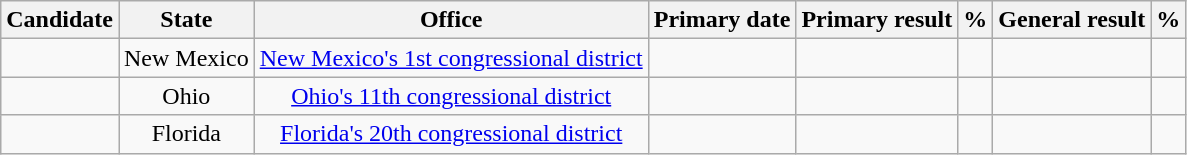<table class="wikitable sortable">
<tr>
<th bgcolor=teal><span>Candidate</span></th>
<th bgcolor=teal><span>State</span></th>
<th bgcolor=teal><span>Office</span></th>
<th bgcolor=teal><span>Primary date</span></th>
<th bgcolor=teal data-sort-type="date"><span>Primary result</span></th>
<th bgcolor=teal><span><abbr>%</abbr></span></th>
<th bgcolor=teal><span>General result</span></th>
<th bgcolor=teal><span><abbr>%</abbr></span></th>
</tr>
<tr style="text-align:center;">
<td></td>
<td> New Mexico</td>
<td><a href='#'>New Mexico's 1st congressional district</a></td>
<td><a href='#'></a></td>
<td></td>
<td></td>
<td></td>
<td></td>
</tr>
<tr style="text-align:center;">
<td></td>
<td> Ohio</td>
<td><a href='#'>Ohio's 11th congressional district</a></td>
<td><a href='#'></a></td>
<td></td>
<td></td>
<td></td>
<td></td>
</tr>
<tr style="text-align:center;">
<td></td>
<td> Florida</td>
<td><a href='#'>Florida's 20th congressional district</a></td>
<td><a href='#'></a></td>
<td></td>
<td></td>
<td></td>
<td></td>
</tr>
</table>
